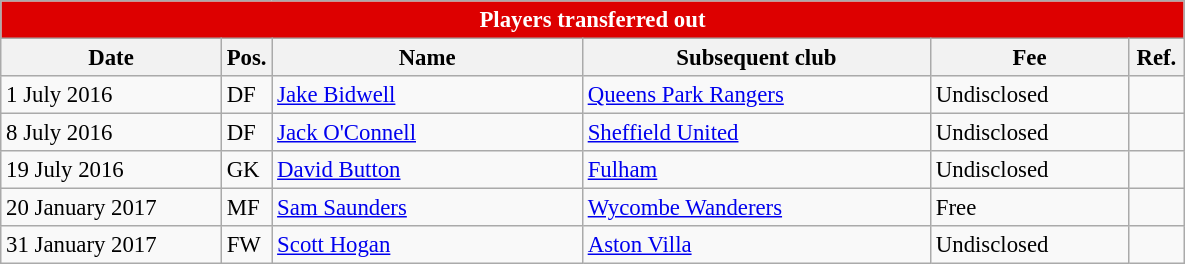<table class="wikitable" style="font-size:95%;">
<tr>
<th colspan="6" style="background:#d00; color:white; text-align:center;">Players transferred out</th>
</tr>
<tr>
<th style="width:140px;">Date</th>
<th style="width:25px;">Pos.</th>
<th style="width:200px;">Name</th>
<th style="width:225px;">Subsequent club</th>
<th style="width:125px;">Fee</th>
<th style="width:30px;">Ref.</th>
</tr>
<tr>
<td>1 July 2016</td>
<td>DF</td>
<td> <a href='#'>Jake Bidwell</a></td>
<td> <a href='#'>Queens Park Rangers</a></td>
<td>Undisclosed</td>
<td></td>
</tr>
<tr>
<td>8 July 2016</td>
<td>DF</td>
<td> <a href='#'>Jack O'Connell</a></td>
<td> <a href='#'>Sheffield United</a></td>
<td>Undisclosed</td>
<td></td>
</tr>
<tr>
<td>19 July 2016</td>
<td>GK</td>
<td> <a href='#'>David Button</a></td>
<td> <a href='#'>Fulham</a></td>
<td>Undisclosed</td>
<td></td>
</tr>
<tr>
<td>20 January 2017</td>
<td>MF</td>
<td> <a href='#'>Sam Saunders</a></td>
<td> <a href='#'>Wycombe Wanderers</a></td>
<td>Free</td>
<td></td>
</tr>
<tr>
<td>31 January 2017</td>
<td>FW</td>
<td> <a href='#'>Scott Hogan</a></td>
<td> <a href='#'>Aston Villa</a></td>
<td>Undisclosed</td>
<td></td>
</tr>
</table>
